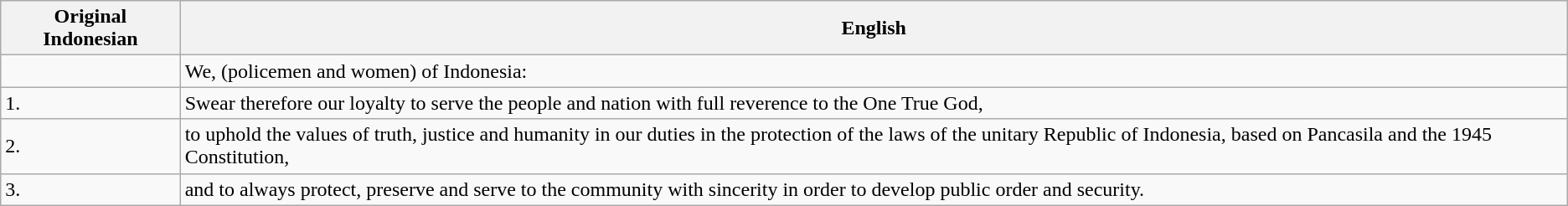<table class="wikitable">
<tr>
<th>Original Indonesian</th>
<th>English</th>
</tr>
<tr>
<td></td>
<td>We, (policemen and women) of Indonesia:</td>
</tr>
<tr>
<td>1. </td>
<td>Swear therefore our loyalty to serve the people and nation with full reverence to the One True God,</td>
</tr>
<tr>
<td>2. </td>
<td>to uphold the values of truth, justice and humanity in our duties in the protection of the laws of the unitary Republic of Indonesia, based on Pancasila and the 1945 Constitution,</td>
</tr>
<tr>
<td>3. </td>
<td>and to always protect, preserve and serve to the community with sincerity in order to develop public order and security.</td>
</tr>
</table>
